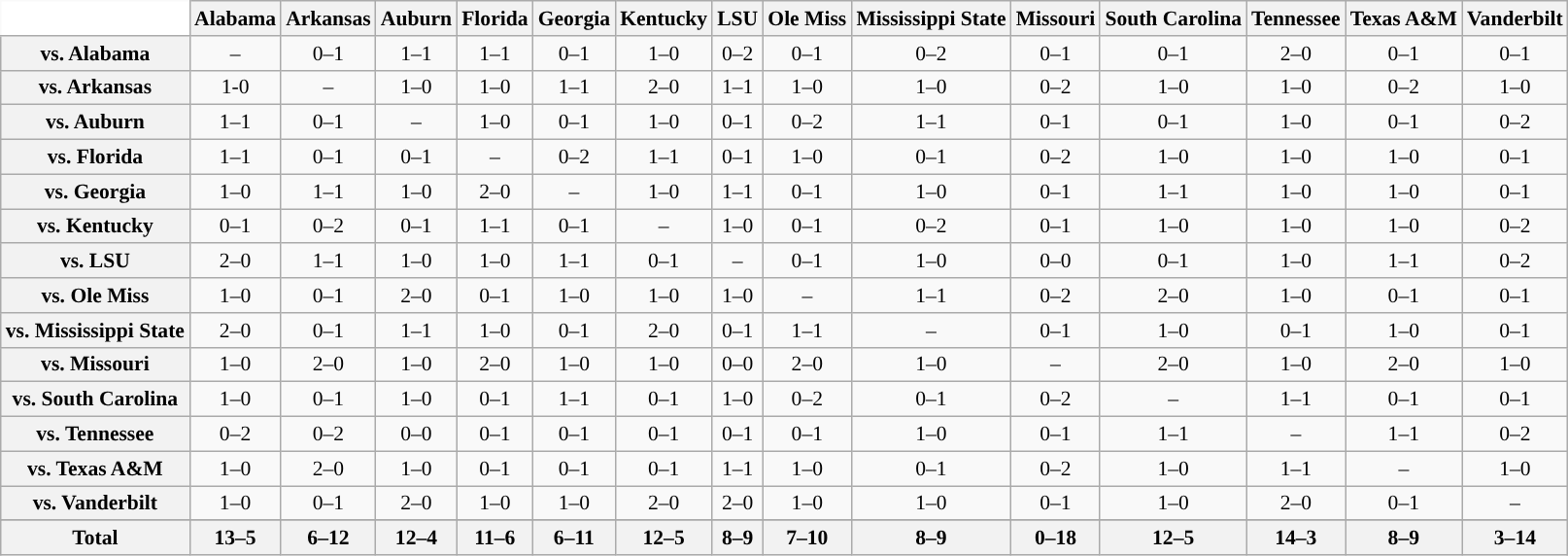<table class="wikitable" style="white-space:nowrap;font-size:90%;">
<tr>
<th colspan=1 style="background:white; border-top-style:hidden; border-left-style:hidden;"  width=110> </th>
<th>Alabama</th>
<th>Arkansas</th>
<th>Auburn</th>
<th>Florida</th>
<th>Georgia</th>
<th>Kentucky</th>
<th>LSU</th>
<th>Ole Miss</th>
<th>Mississippi State</th>
<th>Missouri</th>
<th>South Carolina</th>
<th>Tennessee</th>
<th>Texas A&M</th>
<th>Vanderbilt</th>
</tr>
<tr style="text-align:center;">
<th>vs. Alabama</th>
<td>–</td>
<td>0–1</td>
<td>1–1</td>
<td>1–1</td>
<td>0–1</td>
<td>1–0</td>
<td>0–2</td>
<td>0–1</td>
<td>0–2</td>
<td>0–1</td>
<td>0–1</td>
<td>2–0</td>
<td>0–1</td>
<td>0–1</td>
</tr>
<tr style="text-align:center;">
<th>vs. Arkansas</th>
<td>1-0</td>
<td>–</td>
<td>1–0</td>
<td>1–0</td>
<td>1–1</td>
<td>2–0</td>
<td>1–1</td>
<td>1–0</td>
<td>1–0</td>
<td>0–2</td>
<td>1–0</td>
<td>1–0</td>
<td>0–2</td>
<td>1–0</td>
</tr>
<tr style="text-align:center;">
<th>vs. Auburn</th>
<td>1–1</td>
<td>0–1</td>
<td>–</td>
<td>1–0</td>
<td>0–1</td>
<td>1–0</td>
<td>0–1</td>
<td>0–2</td>
<td>1–1</td>
<td>0–1</td>
<td>0–1</td>
<td>1–0</td>
<td>0–1</td>
<td>0–2</td>
</tr>
<tr style="text-align:center;">
<th>vs. Florida</th>
<td>1–1</td>
<td>0–1</td>
<td>0–1</td>
<td>–</td>
<td>0–2</td>
<td>1–1</td>
<td>0–1</td>
<td>1–0</td>
<td>0–1</td>
<td>0–2</td>
<td>1–0</td>
<td>1–0</td>
<td>1–0</td>
<td>0–1</td>
</tr>
<tr style="text-align:center;">
<th>vs. Georgia</th>
<td>1–0</td>
<td>1–1</td>
<td>1–0</td>
<td>2–0</td>
<td>–</td>
<td>1–0</td>
<td>1–1</td>
<td>0–1</td>
<td>1–0</td>
<td>0–1</td>
<td>1–1</td>
<td>1–0</td>
<td>1–0</td>
<td>0–1</td>
</tr>
<tr style="text-align:center;">
<th>vs. Kentucky</th>
<td>0–1</td>
<td>0–2</td>
<td>0–1</td>
<td>1–1</td>
<td>0–1</td>
<td>–</td>
<td>1–0</td>
<td>0–1</td>
<td>0–2</td>
<td>0–1</td>
<td>1–0</td>
<td>1–0</td>
<td>1–0</td>
<td>0–2</td>
</tr>
<tr style="text-align:center;">
<th>vs. LSU</th>
<td>2–0</td>
<td>1–1</td>
<td>1–0</td>
<td>1–0</td>
<td>1–1</td>
<td>0–1</td>
<td>–</td>
<td>0–1</td>
<td>1–0</td>
<td>0–0</td>
<td>0–1</td>
<td>1–0</td>
<td>1–1</td>
<td>0–2</td>
</tr>
<tr style="text-align:center;">
<th>vs. Ole Miss</th>
<td>1–0</td>
<td>0–1</td>
<td>2–0</td>
<td>0–1</td>
<td>1–0</td>
<td>1–0</td>
<td>1–0</td>
<td>–</td>
<td>1–1</td>
<td>0–2</td>
<td>2–0</td>
<td>1–0</td>
<td>0–1</td>
<td>0–1</td>
</tr>
<tr style="text-align:center;">
<th>vs. Mississippi State</th>
<td>2–0</td>
<td>0–1</td>
<td>1–1</td>
<td>1–0</td>
<td>0–1</td>
<td>2–0</td>
<td>0–1</td>
<td>1–1</td>
<td>–</td>
<td>0–1</td>
<td>1–0</td>
<td>0–1</td>
<td>1–0</td>
<td>0–1</td>
</tr>
<tr style="text-align:center;">
<th>vs. Missouri</th>
<td>1–0</td>
<td>2–0</td>
<td>1–0</td>
<td>2–0</td>
<td>1–0</td>
<td>1–0</td>
<td>0–0</td>
<td>2–0</td>
<td>1–0</td>
<td>–</td>
<td>2–0</td>
<td>1–0</td>
<td>2–0</td>
<td>1–0</td>
</tr>
<tr style="text-align:center;">
<th>vs. South Carolina</th>
<td>1–0</td>
<td>0–1</td>
<td>1–0</td>
<td>0–1</td>
<td>1–1</td>
<td>0–1</td>
<td>1–0</td>
<td>0–2</td>
<td>0–1</td>
<td>0–2</td>
<td>–</td>
<td>1–1</td>
<td>0–1</td>
<td>0–1</td>
</tr>
<tr style="text-align:center;">
<th>vs. Tennessee</th>
<td>0–2</td>
<td>0–2</td>
<td>0–0</td>
<td>0–1</td>
<td>0–1</td>
<td>0–1</td>
<td>0–1</td>
<td>0–1</td>
<td>1–0</td>
<td>0–1</td>
<td>1–1</td>
<td>–</td>
<td>1–1</td>
<td>0–2</td>
</tr>
<tr style="text-align:center;">
<th>vs. Texas A&M</th>
<td>1–0</td>
<td>2–0</td>
<td>1–0</td>
<td>0–1</td>
<td>0–1</td>
<td>0–1</td>
<td>1–1</td>
<td>1–0</td>
<td>0–1</td>
<td>0–2</td>
<td>1–0</td>
<td>1–1</td>
<td>–</td>
<td>1–0</td>
</tr>
<tr style="text-align:center;">
<th>vs. Vanderbilt</th>
<td>1–0</td>
<td>0–1</td>
<td>2–0</td>
<td>1–0</td>
<td>1–0</td>
<td>2–0</td>
<td>2–0</td>
<td>1–0</td>
<td>1–0</td>
<td>0–1</td>
<td>1–0</td>
<td>2–0</td>
<td>0–1</td>
<td>–</td>
</tr>
<tr style="text-align:center;">
</tr>
<tr style="text-align:center;">
<th>Total</th>
<th>13–5</th>
<th>6–12</th>
<th>12–4</th>
<th>11–6</th>
<th>6–11</th>
<th>12–5</th>
<th>8–9</th>
<th>7–10</th>
<th>8–9</th>
<th>0–18</th>
<th>12–5</th>
<th>14–3</th>
<th>8–9</th>
<th>3–14</th>
</tr>
</table>
